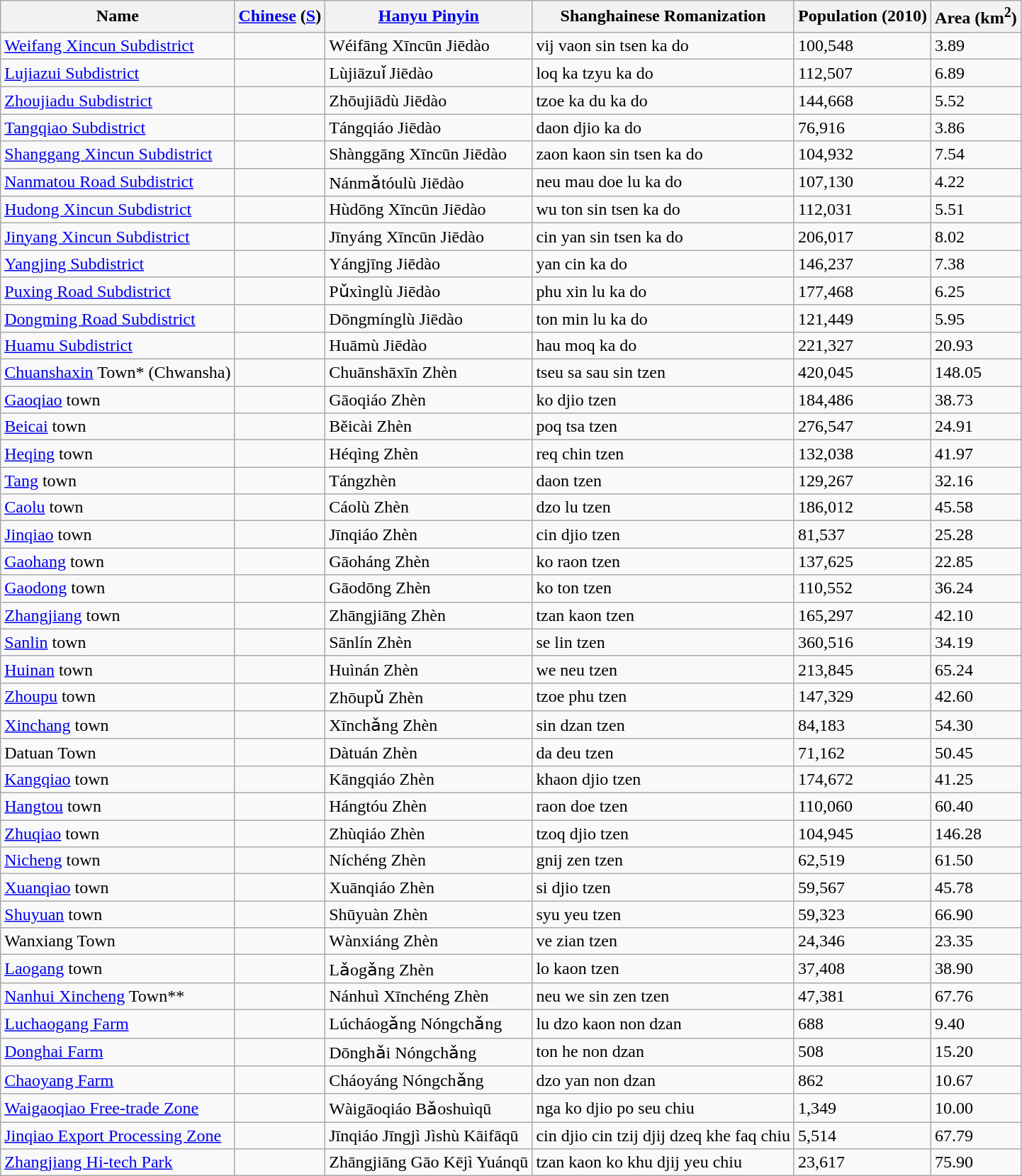<table class="wikitable">
<tr>
<th>Name</th>
<th><a href='#'>Chinese</a> (<a href='#'>S</a>)</th>
<th><a href='#'>Hanyu Pinyin</a></th>
<th>Shanghainese Romanization</th>
<th>Population (2010)</th>
<th>Area (km<sup>2</sup>)</th>
</tr>
<tr>
<td><a href='#'>Weifang Xincun Subdistrict</a></td>
<td></td>
<td>Wéifāng Xīncūn Jiēdào</td>
<td>vij vaon sin tsen ka do</td>
<td>100,548</td>
<td>3.89</td>
</tr>
<tr>
<td><a href='#'>Lujiazui Subdistrict</a></td>
<td></td>
<td>Lùjiāzuǐ Jiēdào</td>
<td>loq ka tzyu ka do</td>
<td>112,507</td>
<td>6.89</td>
</tr>
<tr>
<td><a href='#'>Zhoujiadu Subdistrict</a></td>
<td></td>
<td>Zhōujiādù Jiēdào</td>
<td>tzoe ka du ka do</td>
<td>144,668</td>
<td>5.52</td>
</tr>
<tr>
<td><a href='#'>Tangqiao Subdistrict</a></td>
<td></td>
<td>Tángqiáo Jiēdào</td>
<td>daon djio ka do</td>
<td>76,916</td>
<td>3.86</td>
</tr>
<tr>
<td><a href='#'>Shanggang Xincun Subdistrict</a></td>
<td></td>
<td>Shànggāng Xīncūn Jiēdào</td>
<td>zaon kaon sin tsen ka do</td>
<td>104,932</td>
<td>7.54</td>
</tr>
<tr>
<td><a href='#'>Nanmatou Road Subdistrict</a></td>
<td></td>
<td>Nánmǎtóulù Jiēdào</td>
<td>neu mau doe lu ka do</td>
<td>107,130</td>
<td>4.22</td>
</tr>
<tr>
<td><a href='#'>Hudong Xincun Subdistrict</a></td>
<td></td>
<td>Hùdōng Xīncūn Jiēdào</td>
<td>wu ton sin tsen ka do</td>
<td>112,031</td>
<td>5.51</td>
</tr>
<tr>
<td><a href='#'>Jinyang Xincun Subdistrict</a></td>
<td></td>
<td>Jīnyáng Xīncūn Jiēdào</td>
<td>cin yan sin tsen ka do</td>
<td>206,017</td>
<td>8.02</td>
</tr>
<tr>
<td><a href='#'>Yangjing Subdistrict</a></td>
<td></td>
<td>Yángjīng Jiēdào</td>
<td>yan cin ka do</td>
<td>146,237</td>
<td>7.38</td>
</tr>
<tr>
<td><a href='#'>Puxing Road Subdistrict</a></td>
<td></td>
<td>Pǔxìnglù Jiēdào</td>
<td>phu xin lu ka do</td>
<td>177,468</td>
<td>6.25</td>
</tr>
<tr>
<td><a href='#'>Dongming Road Subdistrict</a></td>
<td></td>
<td>Dōngmínglù Jiēdào</td>
<td>ton min lu ka do</td>
<td>121,449</td>
<td>5.95</td>
</tr>
<tr>
<td><a href='#'>Huamu Subdistrict</a></td>
<td></td>
<td>Huāmù Jiēdào</td>
<td>hau moq ka do</td>
<td>221,327</td>
<td>20.93</td>
</tr>
<tr>
<td><a href='#'>Chuanshaxin</a> Town* (Chwansha)</td>
<td></td>
<td>Chuānshāxīn Zhèn</td>
<td>tseu sa sau sin tzen</td>
<td>420,045</td>
<td>148.05</td>
</tr>
<tr>
<td><a href='#'>Gaoqiao</a> town</td>
<td></td>
<td>Gāoqiáo Zhèn</td>
<td>ko djio tzen</td>
<td>184,486</td>
<td>38.73</td>
</tr>
<tr>
<td><a href='#'>Beicai</a> town</td>
<td></td>
<td>Běicài Zhèn</td>
<td>poq tsa tzen</td>
<td>276,547</td>
<td>24.91</td>
</tr>
<tr>
<td><a href='#'>Heqing</a> town</td>
<td></td>
<td>Héqìng Zhèn</td>
<td>req chin tzen</td>
<td>132,038</td>
<td>41.97</td>
</tr>
<tr>
<td><a href='#'>Tang</a> town</td>
<td></td>
<td>Tángzhèn</td>
<td>daon tzen</td>
<td>129,267</td>
<td>32.16</td>
</tr>
<tr>
<td><a href='#'>Caolu</a> town</td>
<td></td>
<td>Cáolù Zhèn</td>
<td>dzo lu tzen</td>
<td>186,012</td>
<td>45.58</td>
</tr>
<tr>
<td><a href='#'>Jinqiao</a> town</td>
<td></td>
<td>Jīnqiáo Zhèn</td>
<td>cin djio tzen</td>
<td>81,537</td>
<td>25.28</td>
</tr>
<tr>
<td><a href='#'>Gaohang</a> town</td>
<td></td>
<td>Gāoháng Zhèn</td>
<td>ko raon tzen</td>
<td>137,625</td>
<td>22.85</td>
</tr>
<tr>
<td><a href='#'>Gaodong</a> town</td>
<td></td>
<td>Gāodōng Zhèn</td>
<td>ko ton tzen</td>
<td>110,552</td>
<td>36.24</td>
</tr>
<tr>
<td><a href='#'>Zhangjiang</a> town</td>
<td></td>
<td>Zhāngjiāng Zhèn</td>
<td>tzan kaon tzen</td>
<td>165,297</td>
<td>42.10</td>
</tr>
<tr>
<td><a href='#'>Sanlin</a> town</td>
<td></td>
<td>Sānlín Zhèn</td>
<td>se lin tzen</td>
<td>360,516</td>
<td>34.19</td>
</tr>
<tr>
<td><a href='#'>Huinan</a> town</td>
<td></td>
<td>Huìnán Zhèn</td>
<td>we neu tzen</td>
<td>213,845</td>
<td>65.24</td>
</tr>
<tr>
<td><a href='#'>Zhoupu</a> town</td>
<td></td>
<td>Zhōupǔ Zhèn</td>
<td>tzoe phu tzen</td>
<td>147,329</td>
<td>42.60</td>
</tr>
<tr>
<td><a href='#'>Xinchang</a> town</td>
<td></td>
<td>Xīnchǎng Zhèn</td>
<td>sin dzan tzen</td>
<td>84,183</td>
<td>54.30</td>
</tr>
<tr>
<td>Datuan Town</td>
<td></td>
<td>Dàtuán Zhèn</td>
<td>da deu tzen</td>
<td>71,162</td>
<td>50.45</td>
</tr>
<tr>
<td><a href='#'>Kangqiao</a> town</td>
<td></td>
<td>Kāngqiáo Zhèn</td>
<td>khaon djio tzen</td>
<td>174,672</td>
<td>41.25</td>
</tr>
<tr>
<td><a href='#'>Hangtou</a> town</td>
<td></td>
<td>Hángtóu Zhèn</td>
<td>raon doe tzen</td>
<td>110,060</td>
<td>60.40</td>
</tr>
<tr>
<td><a href='#'>Zhuqiao</a> town</td>
<td></td>
<td>Zhùqiáo Zhèn</td>
<td>tzoq djio tzen</td>
<td>104,945</td>
<td>146.28</td>
</tr>
<tr>
<td><a href='#'>Nicheng</a> town</td>
<td></td>
<td>Níchéng Zhèn</td>
<td>gnij zen tzen</td>
<td>62,519</td>
<td>61.50</td>
</tr>
<tr>
<td><a href='#'>Xuanqiao</a> town</td>
<td></td>
<td>Xuānqiáo Zhèn</td>
<td>si djio tzen</td>
<td>59,567</td>
<td>45.78</td>
</tr>
<tr>
<td><a href='#'>Shuyuan</a> town</td>
<td></td>
<td>Shūyuàn Zhèn</td>
<td>syu yeu tzen</td>
<td>59,323</td>
<td>66.90</td>
</tr>
<tr>
<td>Wanxiang Town</td>
<td></td>
<td>Wànxiáng Zhèn</td>
<td>ve zian tzen</td>
<td>24,346</td>
<td>23.35</td>
</tr>
<tr>
<td><a href='#'>Laogang</a> town</td>
<td></td>
<td>Lǎogǎng Zhèn</td>
<td>lo kaon tzen</td>
<td>37,408</td>
<td>38.90</td>
</tr>
<tr>
<td><a href='#'>Nanhui Xincheng</a> Town**</td>
<td></td>
<td>Nánhuì Xīnchéng Zhèn</td>
<td>neu we sin zen tzen</td>
<td>47,381</td>
<td>67.76</td>
</tr>
<tr>
<td><a href='#'>Luchaogang Farm</a></td>
<td></td>
<td>Lúcháogǎng Nóngchǎng</td>
<td>lu dzo kaon non dzan</td>
<td>688</td>
<td>9.40</td>
</tr>
<tr>
<td><a href='#'>Donghai Farm</a></td>
<td></td>
<td>Dōnghǎi Nóngchǎng</td>
<td>ton he non dzan</td>
<td>508</td>
<td>15.20</td>
</tr>
<tr>
<td><a href='#'>Chaoyang Farm</a></td>
<td></td>
<td>Cháoyáng Nóngchǎng</td>
<td>dzo yan non dzan</td>
<td>862</td>
<td>10.67</td>
</tr>
<tr>
<td><a href='#'>Waigaoqiao Free-trade Zone</a></td>
<td></td>
<td>Wàigāoqiáo Bǎoshuìqū</td>
<td>nga ko djio po seu chiu</td>
<td>1,349</td>
<td>10.00</td>
</tr>
<tr>
<td><a href='#'>Jinqiao Export Processing Zone</a></td>
<td></td>
<td>Jīnqiáo Jīngjì Jìshù Kāifāqū</td>
<td>cin djio cin tzij djij dzeq khe faq chiu</td>
<td>5,514</td>
<td>67.79</td>
</tr>
<tr>
<td><a href='#'>Zhangjiang Hi-tech Park</a></td>
<td></td>
<td>Zhāngjiāng Gāo Kējì Yuánqū</td>
<td>tzan kaon ko khu djij yeu chiu</td>
<td>23,617</td>
<td>75.90</td>
</tr>
</table>
